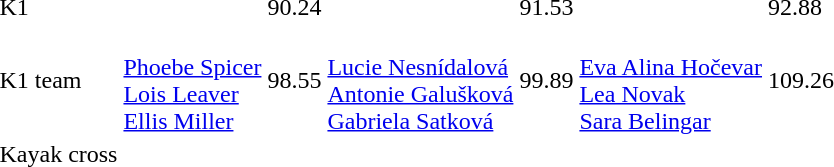<table>
<tr>
<td>K1</td>
<td></td>
<td>90.24</td>
<td></td>
<td>91.53</td>
<td></td>
<td>92.88</td>
</tr>
<tr>
<td>K1 team</td>
<td><br><a href='#'>Phoebe Spicer</a><br><a href='#'>Lois Leaver</a><br><a href='#'>Ellis Miller</a></td>
<td>98.55</td>
<td><br><a href='#'>Lucie Nesnídalová</a><br><a href='#'>Antonie Galušková</a><br><a href='#'>Gabriela Satková</a></td>
<td>99.89</td>
<td><br><a href='#'>Eva Alina Hočevar</a><br><a href='#'>Lea Novak</a><br><a href='#'>Sara Belingar</a></td>
<td>109.26</td>
</tr>
<tr>
<td>Kayak cross</td>
<td></td>
<td></td>
<td></td>
<td></td>
<td></td>
<td></td>
</tr>
</table>
